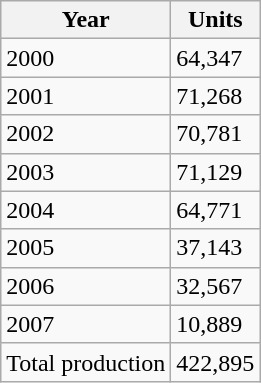<table class=wikitable>
<tr>
<th>Year</th>
<th>Units</th>
</tr>
<tr>
<td>2000</td>
<td>64,347</td>
</tr>
<tr>
<td>2001</td>
<td>71,268</td>
</tr>
<tr>
<td>2002</td>
<td>70,781</td>
</tr>
<tr>
<td>2003</td>
<td>71,129</td>
</tr>
<tr>
<td>2004</td>
<td>64,771</td>
</tr>
<tr>
<td>2005</td>
<td>37,143</td>
</tr>
<tr>
<td>2006</td>
<td>32,567</td>
</tr>
<tr>
<td>2007</td>
<td>10,889</td>
</tr>
<tr>
<td>Total production</td>
<td>422,895</td>
</tr>
</table>
